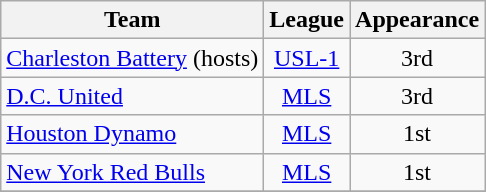<table class="wikitable sortable" style="text-align:center">
<tr>
<th>Team</th>
<th>League</th>
<th>Appearance</th>
</tr>
<tr>
<td style="text-align:left;"> <a href='#'>Charleston Battery</a> (hosts)</td>
<td><a href='#'>USL-1</a></td>
<td>3rd</td>
</tr>
<tr>
<td style="text-align:left;"> <a href='#'>D.C. United</a></td>
<td><a href='#'>MLS</a></td>
<td>3rd</td>
</tr>
<tr>
<td style="text-align:left;"> <a href='#'>Houston Dynamo</a></td>
<td><a href='#'>MLS</a></td>
<td>1st</td>
</tr>
<tr>
<td style="text-align:left;"> <a href='#'>New York Red Bulls</a></td>
<td><a href='#'>MLS</a></td>
<td>1st</td>
</tr>
<tr>
</tr>
</table>
